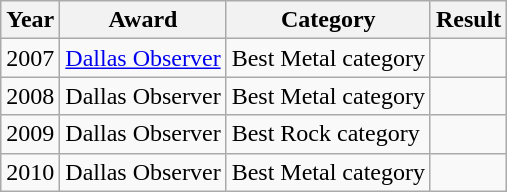<table class="wikitable">
<tr>
<th>Year</th>
<th>Award</th>
<th>Category</th>
<th>Result</th>
</tr>
<tr>
<td rowspan=1>2007</td>
<td rowspan=1><a href='#'>Dallas Observer</a></td>
<td>Best Metal category</td>
<td></td>
</tr>
<tr>
<td rowspan=1>2008</td>
<td rowspan=1>Dallas Observer</td>
<td>Best Metal category</td>
<td></td>
</tr>
<tr>
<td rowspan=1>2009</td>
<td rowspan=1>Dallas Observer</td>
<td>Best Rock category</td>
<td></td>
</tr>
<tr>
<td rowspan=1>2010</td>
<td rowspan=1>Dallas Observer</td>
<td>Best Metal category</td>
<td></td>
</tr>
</table>
